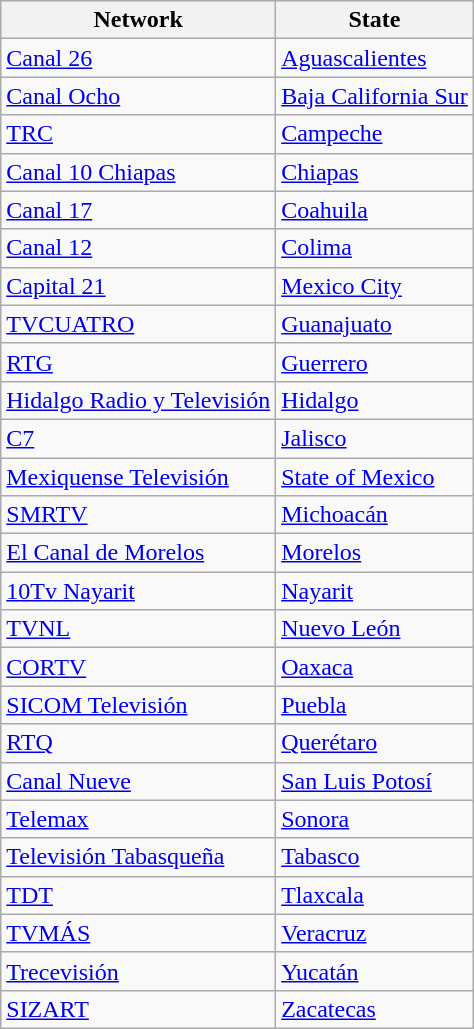<table class="sortable wikitable">
<tr>
<th>Network</th>
<th>State</th>
</tr>
<tr>
<td><a href='#'>Canal 26</a></td>
<td><a href='#'>Aguascalientes</a></td>
</tr>
<tr>
<td><a href='#'>Canal Ocho</a></td>
<td><a href='#'>Baja California Sur</a></td>
</tr>
<tr>
<td><a href='#'>TRC</a></td>
<td><a href='#'>Campeche</a></td>
</tr>
<tr>
<td><a href='#'>Canal 10 Chiapas</a></td>
<td><a href='#'>Chiapas</a></td>
</tr>
<tr>
<td><a href='#'>Canal 17</a></td>
<td><a href='#'>Coahuila</a></td>
</tr>
<tr>
<td><a href='#'>Canal 12</a></td>
<td><a href='#'>Colima</a></td>
</tr>
<tr>
<td><a href='#'>Capital 21</a></td>
<td><a href='#'>Mexico City</a></td>
</tr>
<tr>
<td><a href='#'>TVCUATRO</a></td>
<td><a href='#'>Guanajuato</a></td>
</tr>
<tr>
<td><a href='#'>RTG</a></td>
<td><a href='#'>Guerrero</a></td>
</tr>
<tr>
<td><a href='#'>Hidalgo Radio y Televisión</a></td>
<td><a href='#'>Hidalgo</a></td>
</tr>
<tr>
<td><a href='#'>C7</a></td>
<td><a href='#'>Jalisco</a></td>
</tr>
<tr>
<td><a href='#'>Mexiquense Televisión</a></td>
<td><a href='#'>State of Mexico</a></td>
</tr>
<tr>
<td><a href='#'>SMRTV</a></td>
<td><a href='#'>Michoacán</a></td>
</tr>
<tr>
<td><a href='#'>El Canal de Morelos</a></td>
<td><a href='#'>Morelos</a></td>
</tr>
<tr>
<td><a href='#'>10Tv Nayarit</a></td>
<td><a href='#'>Nayarit</a></td>
</tr>
<tr>
<td><a href='#'>TVNL</a></td>
<td><a href='#'>Nuevo León</a></td>
</tr>
<tr>
<td><a href='#'>CORTV</a></td>
<td><a href='#'>Oaxaca</a></td>
</tr>
<tr>
<td><a href='#'>SICOM Televisión</a></td>
<td><a href='#'>Puebla</a></td>
</tr>
<tr>
<td><a href='#'>RTQ</a></td>
<td><a href='#'>Querétaro</a></td>
</tr>
<tr>
<td><a href='#'>Canal Nueve</a></td>
<td><a href='#'>San Luis Potosí</a></td>
</tr>
<tr>
<td><a href='#'>Telemax</a></td>
<td><a href='#'>Sonora</a></td>
</tr>
<tr>
<td><a href='#'>Televisión Tabasqueña</a></td>
<td><a href='#'>Tabasco</a></td>
</tr>
<tr>
<td><a href='#'>TDT</a></td>
<td><a href='#'>Tlaxcala</a></td>
</tr>
<tr>
<td><a href='#'>TVMÁS</a></td>
<td><a href='#'>Veracruz</a></td>
</tr>
<tr>
<td><a href='#'>Trecevisión</a></td>
<td><a href='#'>Yucatán</a></td>
</tr>
<tr>
<td><a href='#'>SIZART</a></td>
<td><a href='#'>Zacatecas</a></td>
</tr>
</table>
